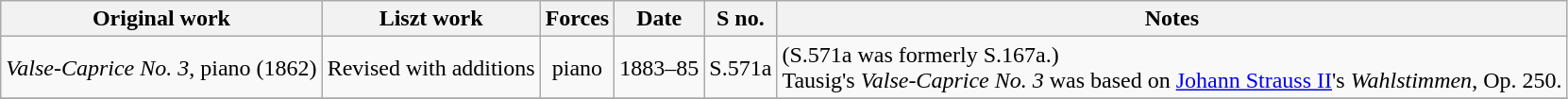<table class="wikitable">
<tr>
<th>Original work</th>
<th>Liszt work</th>
<th>Forces</th>
<th>Date</th>
<th>S no.</th>
<th>Notes</th>
</tr>
<tr>
<td><em>Valse-Caprice No. 3</em>, piano (1862)</td>
<td>Revised with additions</td>
<td style="text-align: center">piano</td>
<td>1883–85</td>
<td>S.571a</td>
<td>(S.571a was formerly S.167a.)  <br>Tausig's <em>Valse-Caprice No. 3</em> was based on <a href='#'>Johann Strauss II</a>'s <em>Wahlstimmen</em>, Op. 250.</td>
</tr>
<tr>
</tr>
</table>
